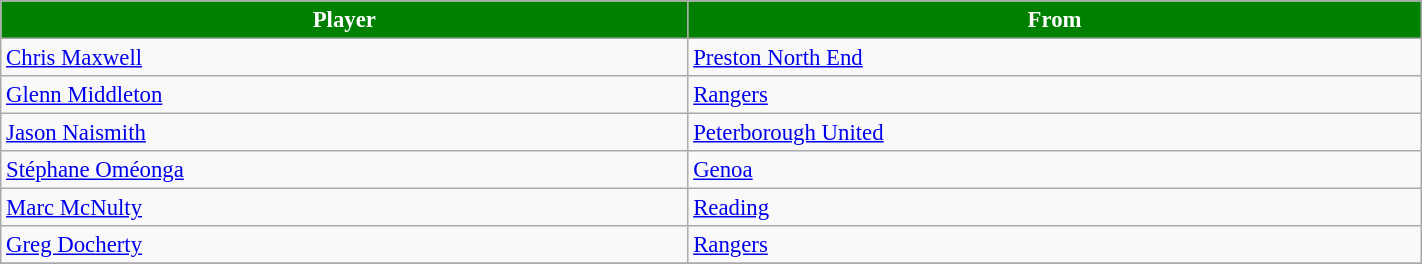<table class="wikitable" style="text-align:center; font-size:95%;width:75%; text-align:left">
<tr>
<th style="background:#008000; color:white;">Player</th>
<th style="background:#008000; color:white;">From</th>
</tr>
<tr>
<td> <a href='#'>Chris Maxwell</a></td>
<td> <a href='#'>Preston North End</a></td>
</tr>
<tr>
<td> <a href='#'>Glenn Middleton</a></td>
<td> <a href='#'>Rangers</a></td>
</tr>
<tr>
<td> <a href='#'>Jason Naismith</a></td>
<td> <a href='#'>Peterborough United</a></td>
</tr>
<tr>
<td> <a href='#'>Stéphane Oméonga</a></td>
<td> <a href='#'>Genoa</a></td>
</tr>
<tr>
<td> <a href='#'>Marc McNulty</a></td>
<td> <a href='#'>Reading</a></td>
</tr>
<tr>
<td> <a href='#'>Greg Docherty</a></td>
<td> <a href='#'>Rangers</a></td>
</tr>
<tr>
</tr>
</table>
